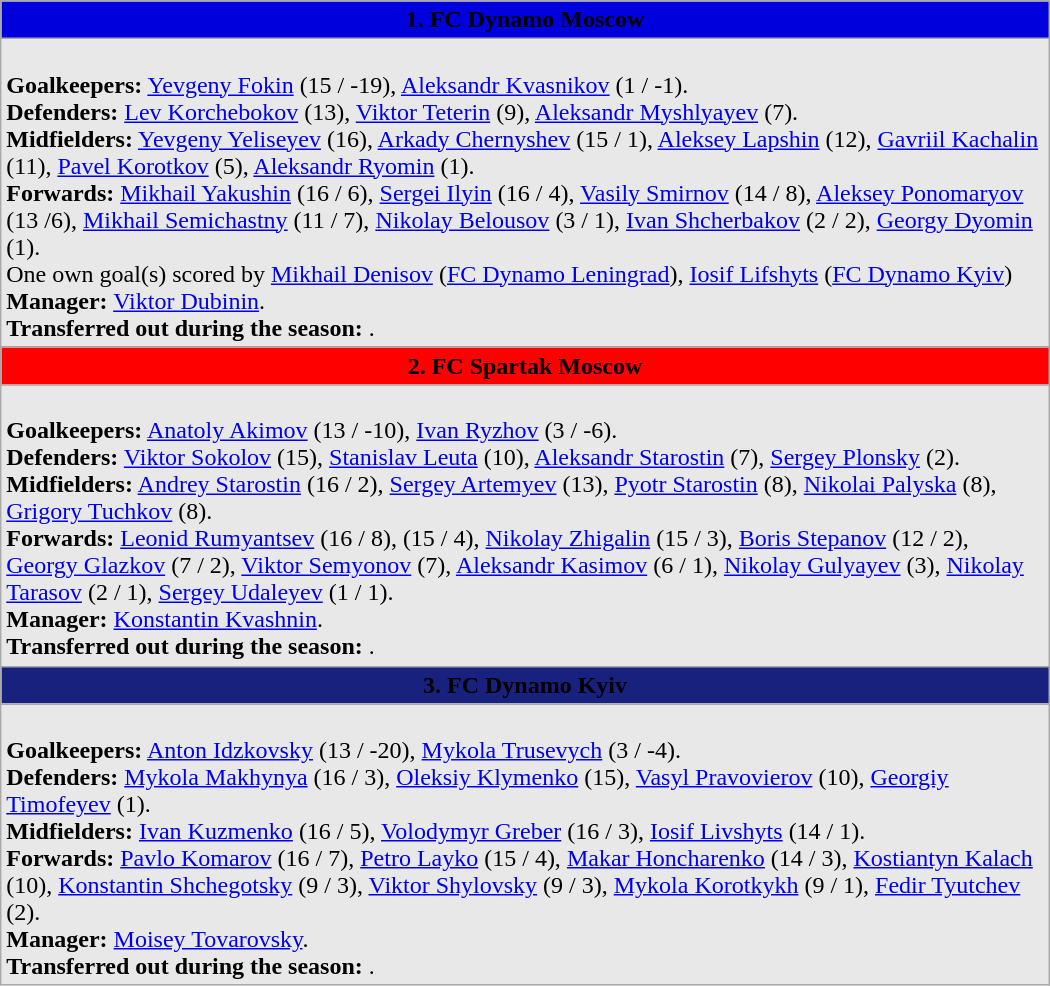<table class="wikitable" style="width:700px;">
<tr style="background:#00d;">
<td style="text-align:center; width:700px;"><span> <strong>1. FC Dynamo Moscow</strong> </span></td>
</tr>
<tr style="background:#e8e8e8;">
<td style="text-align:left; width:700px;"><br><strong>Goalkeepers:</strong> <a href='#'>Yevgeny Fokin</a> (15 / -19), <a href='#'>Aleksandr Kvasnikov</a> (1 / -1).<br>
<strong>Defenders:</strong> <a href='#'>Lev Korchebokov</a> (13), <a href='#'>Viktor Teterin</a> (9), <a href='#'>Aleksandr Myshlyayev</a> (7).<br>
<strong>Midfielders:</strong> <a href='#'>Yevgeny Yeliseyev</a> (16), <a href='#'>Arkady Chernyshev</a> (15 / 1), <a href='#'>Aleksey Lapshin</a> (12), <a href='#'>Gavriil Kachalin</a> (11), <a href='#'>Pavel Korotkov</a> (5), <a href='#'>Aleksandr Ryomin</a> (1).<br>
<strong>Forwards:</strong> <a href='#'>Mikhail Yakushin</a> (16 / 6), <a href='#'>Sergei Ilyin</a> (16 / 4), <a href='#'>Vasily Smirnov</a> (14 / 8), <a href='#'>Aleksey Ponomaryov</a> (13 /6), <a href='#'>Mikhail Semichastny</a> (11 / 7), <a href='#'>Nikolay Belousov</a> (3 / 1), <a href='#'>Ivan Shcherbakov</a> (2 / 2), <a href='#'>Georgy Dyomin</a> (1).<br>One own goal(s) scored by <a href='#'>Mikhail Denisov</a> (<a href='#'>FC Dynamo Leningrad</a>), <a href='#'>Iosif Lifshyts</a> (<a href='#'>FC Dynamo Kyiv</a>)<br><strong>Manager:</strong> <a href='#'>Viktor Dubinin</a>.<br><strong>Transferred out during the season:</strong> .</td>
</tr>
<tr style="background:#f00;">
<td style="text-align:center; width:700px;"><span> <strong>2. FC Spartak Moscow</strong> </span></td>
</tr>
<tr style="background:#e8e8e8;">
<td style="text-align:left; width:700px;"><br><strong>Goalkeepers:</strong> <a href='#'>Anatoly Akimov</a> (13 / -10), <a href='#'>Ivan Ryzhov</a> (3 / -6).<br>
<strong>Defenders:</strong> <a href='#'>Viktor Sokolov</a> (15), <a href='#'>Stanislav Leuta</a> (10), <a href='#'>Aleksandr Starostin</a> (7), <a href='#'>Sergey Plonsky</a> (2).<br>
<strong>Midfielders:</strong> <a href='#'>Andrey Starostin</a> (16 / 2), <a href='#'>Sergey Artemyev</a> (13), <a href='#'>Pyotr Starostin</a> (8), <a href='#'>Nikolai Palyska</a> (8), <a href='#'>Grigory Tuchkov</a> (8).<br>
<strong>Forwards:</strong> <a href='#'>Leonid Rumyantsev</a> (16 / 8),  (15 / 4), <a href='#'>Nikolay Zhigalin</a> (15 / 3), <a href='#'>Boris Stepanov</a> (12 / 2), <a href='#'>Georgy Glazkov</a> (7 / 2), <a href='#'>Viktor Semyonov</a> (7), <a href='#'>Aleksandr Kasimov</a> (6 / 1), <a href='#'>Nikolay Gulyayev</a> (3), <a href='#'>Nikolay Tarasov</a> (2 / 1), <a href='#'>Sergey Udaleyev</a> (1 / 1).<br><strong>Manager:</strong> <a href='#'>Konstantin Kvashnin</a>.<br><strong>Transferred out during the season:</strong> .</td>
</tr>
<tr style="background:#19217f;">
<td style="text-align:center; width:700px;"><span> <strong>3. FC Dynamo Kyiv</strong> </span></td>
</tr>
<tr style="background:#e8e8e8;">
<td style="text-align:left; width:700px;"><br><strong>Goalkeepers:</strong> <a href='#'>Anton Idzkovsky</a> (13 / -20), <a href='#'>Mykola Trusevych</a> (3 / -4).<br>
<strong>Defenders:</strong> <a href='#'>Mykola Makhynya</a> (16 / 3), <a href='#'>Oleksiy Klymenko</a> (15), <a href='#'>Vasyl Pravovierov</a> (10), <a href='#'>Georgiy Timofeyev</a> (1).<br>
<strong>Midfielders:</strong> <a href='#'>Ivan Kuzmenko</a> (16 / 5), <a href='#'>Volodymyr Greber</a> (16 / 3), <a href='#'>Iosif Livshyts</a> (14 / 1).<br>
<strong>Forwards:</strong> <a href='#'>Pavlo Komarov</a> (16 / 7), <a href='#'>Petro Layko</a> (15 / 4), <a href='#'>Makar Honcharenko</a> (14 / 3), <a href='#'>Kostiantyn Kalach</a> (10), <a href='#'>Konstantin Shchegotsky</a> (9 / 3), <a href='#'>Viktor Shylovsky</a> (9 / 3), <a href='#'>Mykola Korotkykh</a> (9 / 1), <a href='#'>Fedir Tyutchev</a> (2).<br><strong>Manager:</strong> <a href='#'>Moisey Tovarovsky</a>.<br><strong>Transferred out during the season:</strong> .</td>
</tr>
</table>
